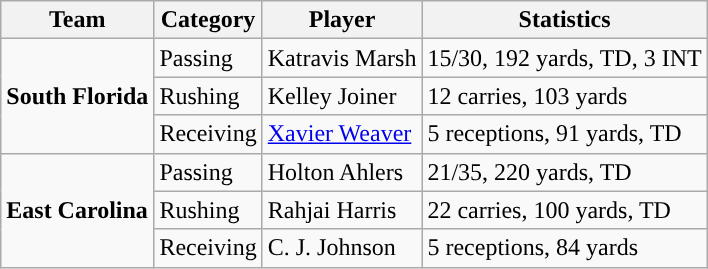<table class="wikitable" style="float: left;">
<tr>
<th>Team</th>
<th>Category</th>
<th>Player</th>
<th>Statistics</th>
</tr>
<tr>
<td rowspan=3><strong>South Florida</strong></td>
<td>Passing</td>
<td>Katravis Marsh</td>
<td>15/30, 192 yards, TD, 3 INT</td>
</tr>
<tr>
<td>Rushing</td>
<td>Kelley Joiner</td>
<td>12 carries, 103 yards</td>
</tr>
<tr>
<td>Receiving</td>
<td><a href='#'>Xavier Weaver</a></td>
<td>5 receptions, 91 yards, TD</td>
</tr>
<tr>
<td rowspan=3><strong>East Carolina</strong></td>
<td>Passing</td>
<td>Holton Ahlers</td>
<td>21/35, 220 yards, TD</td>
</tr>
<tr>
<td>Rushing</td>
<td>Rahjai Harris</td>
<td>22 carries, 100 yards, TD</td>
</tr>
<tr>
<td>Receiving</td>
<td>C. J. Johnson</td>
<td>5 receptions, 84 yards</td>
</tr>
</table>
